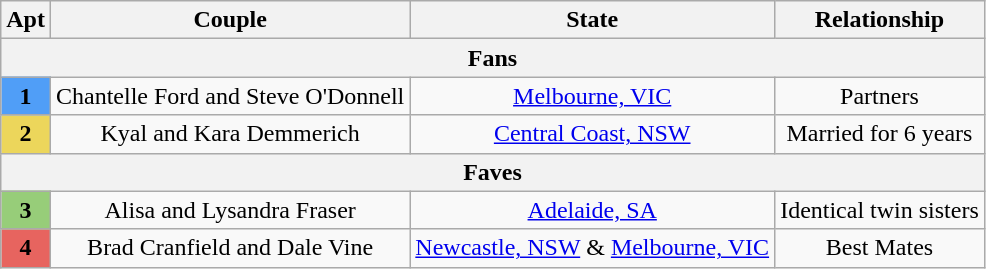<table class=wikitable style=text-align:center>
<tr>
<th>Apt</th>
<th>Couple</th>
<th>State</th>
<th>Relationship</th>
</tr>
<tr>
<th colspan="4">Fans</th>
</tr>
<tr>
<td style="background-color:#509EF7;"><strong>1</strong></td>
<td>Chantelle Ford and Steve O'Donnell</td>
<td><a href='#'>Melbourne, VIC</a></td>
<td>Partners</td>
</tr>
<tr>
<td style="background-color:#ECD65B;"><strong>2</strong></td>
<td>Kyal and Kara Demmerich</td>
<td><a href='#'>Central Coast, NSW</a></td>
<td>Married for 6 years</td>
</tr>
<tr>
<th colspan="4">Faves</th>
</tr>
<tr>
<td style="background-color:#97CD79;"><strong>3</strong></td>
<td>Alisa and Lysandra Fraser</td>
<td><a href='#'>Adelaide, SA</a></td>
<td>Identical twin sisters</td>
</tr>
<tr>
<td style="background-color:#E7645F;"><strong>4</strong></td>
<td>Brad Cranfield and Dale Vine</td>
<td><a href='#'>Newcastle, NSW</a> & <a href='#'>Melbourne, VIC</a></td>
<td>Best Mates</td>
</tr>
</table>
